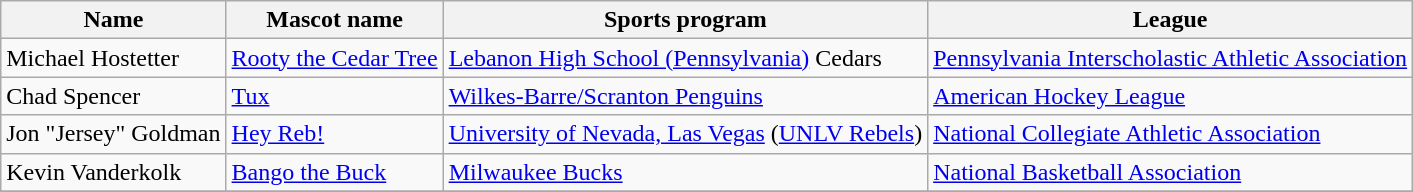<table class="wikitable">
<tr>
<th>Name</th>
<th><strong>Mascot name</strong></th>
<th><strong>Sports program</strong></th>
<th>League</th>
</tr>
<tr>
<td>Michael Hostetter</td>
<td><a href='#'>Rooty the Cedar Tree</a></td>
<td><a href='#'>Lebanon High School (Pennsylvania)</a> Cedars</td>
<td><a href='#'>Pennsylvania Interscholastic Athletic Association</a></td>
</tr>
<tr>
<td>Chad Spencer</td>
<td><a href='#'>Tux</a></td>
<td><a href='#'>Wilkes-Barre/Scranton Penguins</a></td>
<td><a href='#'>American Hockey League</a></td>
</tr>
<tr>
<td>Jon "Jersey" Goldman</td>
<td><a href='#'>Hey Reb!</a></td>
<td><a href='#'>University of Nevada, Las Vegas</a> (<a href='#'>UNLV Rebels</a>)</td>
<td><a href='#'>National Collegiate Athletic Association</a></td>
</tr>
<tr>
<td>Kevin Vanderkolk</td>
<td><a href='#'>Bango the Buck</a></td>
<td><a href='#'>Milwaukee Bucks</a></td>
<td><a href='#'>National Basketball Association</a></td>
</tr>
<tr>
</tr>
</table>
